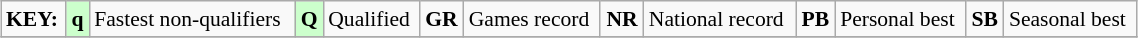<table class="wikitable" style="margin:0.5em auto; font-size:90%;position:relative;" width=60%>
<tr>
<td><strong>KEY:</strong></td>
<td bgcolor=ccffcc align=center><strong>q</strong></td>
<td>Fastest non-qualifiers</td>
<td bgcolor=ccffcc align=center><strong>Q</strong></td>
<td>Qualified</td>
<td align=center><strong>GR</strong></td>
<td>Games record</td>
<td align=center><strong>NR</strong></td>
<td>National record</td>
<td align=center><strong>PB</strong></td>
<td>Personal best</td>
<td align=center><strong>SB</strong></td>
<td>Seasonal best</td>
</tr>
<tr>
</tr>
</table>
